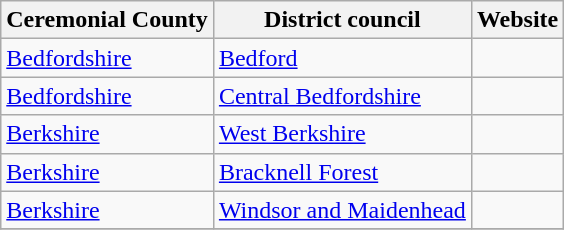<table class="wikitable sortable">
<tr>
<th>Ceremonial County</th>
<th>District council</th>
<th class="unsortable">Website</th>
</tr>
<tr>
<td><a href='#'>Bedfordshire</a></td>
<td><a href='#'>Bedford</a></td>
<td></td>
</tr>
<tr>
<td><a href='#'>Bedfordshire</a></td>
<td><a href='#'>Central Bedfordshire</a></td>
<td></td>
</tr>
<tr>
<td><a href='#'>Berkshire</a></td>
<td><a href='#'>West Berkshire</a></td>
<td></td>
</tr>
<tr>
<td><a href='#'>Berkshire</a></td>
<td><a href='#'>Bracknell Forest</a></td>
<td> </td>
</tr>
<tr>
<td><a href='#'>Berkshire</a></td>
<td><a href='#'>Windsor and Maidenhead</a></td>
<td></td>
</tr>
<tr>
</tr>
</table>
